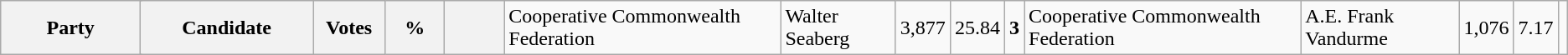<table class="wikitable">
<tr>
<th colspan="2" style="width: 130px">Party</th>
<th style="width: 130px">Candidate</th>
<th style="width: 50px">Votes</th>
<th style="width: 40px">%</th>
<th style="width: 40px"><br>

</th>
<td>Cooperative Commonwealth Federation</td>
<td>Walter Seaberg</td>
<td align="right">3,877</td>
<td align="right">25.84</td>
<td align="center"><strong>3</strong><br></td>
<td>Cooperative Commonwealth Federation</td>
<td>A.E. Frank Vandurme</td>
<td align="right">1,076</td>
<td align="right">7.17</td>
<td align="right"><br></td>
</tr>
</table>
